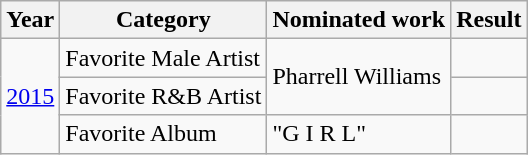<table class="wikitable">
<tr>
<th>Year</th>
<th>Category</th>
<th>Nominated work</th>
<th>Result</th>
</tr>
<tr>
<td rowspan="3"><a href='#'>2015</a></td>
<td>Favorite Male Artist</td>
<td rowspan="2">Pharrell Williams</td>
<td></td>
</tr>
<tr>
<td>Favorite R&B Artist</td>
<td></td>
</tr>
<tr>
<td>Favorite Album</td>
<td>"G I R L"</td>
<td></td>
</tr>
</table>
